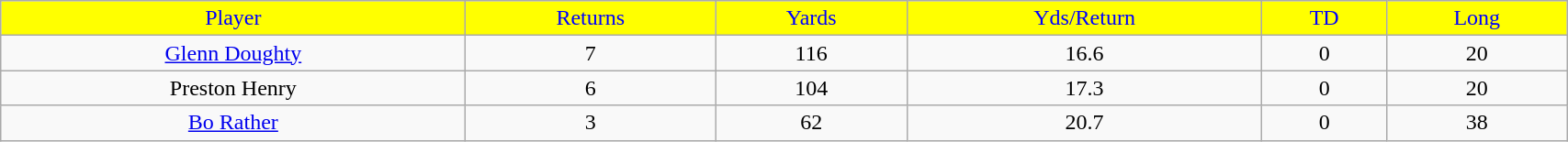<table class="wikitable" width="90%">
<tr align="center"  style="background:yellow;color:blue;">
<td>Player</td>
<td>Returns</td>
<td>Yards</td>
<td>Yds/Return</td>
<td>TD</td>
<td>Long</td>
</tr>
<tr align="center" bgcolor="">
<td><a href='#'>Glenn Doughty</a></td>
<td>7</td>
<td>116</td>
<td>16.6</td>
<td>0</td>
<td>20</td>
</tr>
<tr align="center" bgcolor="">
<td>Preston Henry</td>
<td>6</td>
<td>104</td>
<td>17.3</td>
<td>0</td>
<td>20</td>
</tr>
<tr align="center" bgcolor="">
<td><a href='#'>Bo Rather</a></td>
<td>3</td>
<td>62</td>
<td>20.7</td>
<td>0</td>
<td>38</td>
</tr>
</table>
